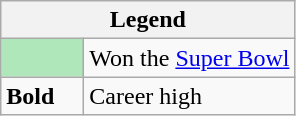<table class="wikitable mw-collapsible">
<tr>
<th colspan="2">Legend</th>
</tr>
<tr>
<td style="background:#afe6ba; width:3em;"></td>
<td>Won the <a href='#'>Super Bowl</a></td>
</tr>
<tr>
<td><strong>Bold</strong></td>
<td>Career high</td>
</tr>
</table>
